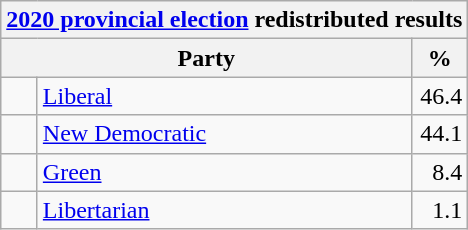<table class="wikitable">
<tr>
<th colspan="4"><a href='#'>2020 provincial election</a> redistributed results</th>
</tr>
<tr>
<th bgcolor="#DDDDFF" width="130px" colspan="2">Party</th>
<th bgcolor="#DDDDFF" width="30px">%</th>
</tr>
<tr>
<td> </td>
<td><a href='#'>Liberal</a></td>
<td align=right>46.4</td>
</tr>
<tr>
<td> </td>
<td><a href='#'>New Democratic</a></td>
<td align=right>44.1</td>
</tr>
<tr>
<td> </td>
<td><a href='#'>Green</a></td>
<td align=right>8.4</td>
</tr>
<tr>
<td> </td>
<td><a href='#'>Libertarian</a></td>
<td align=right>1.1</td>
</tr>
</table>
